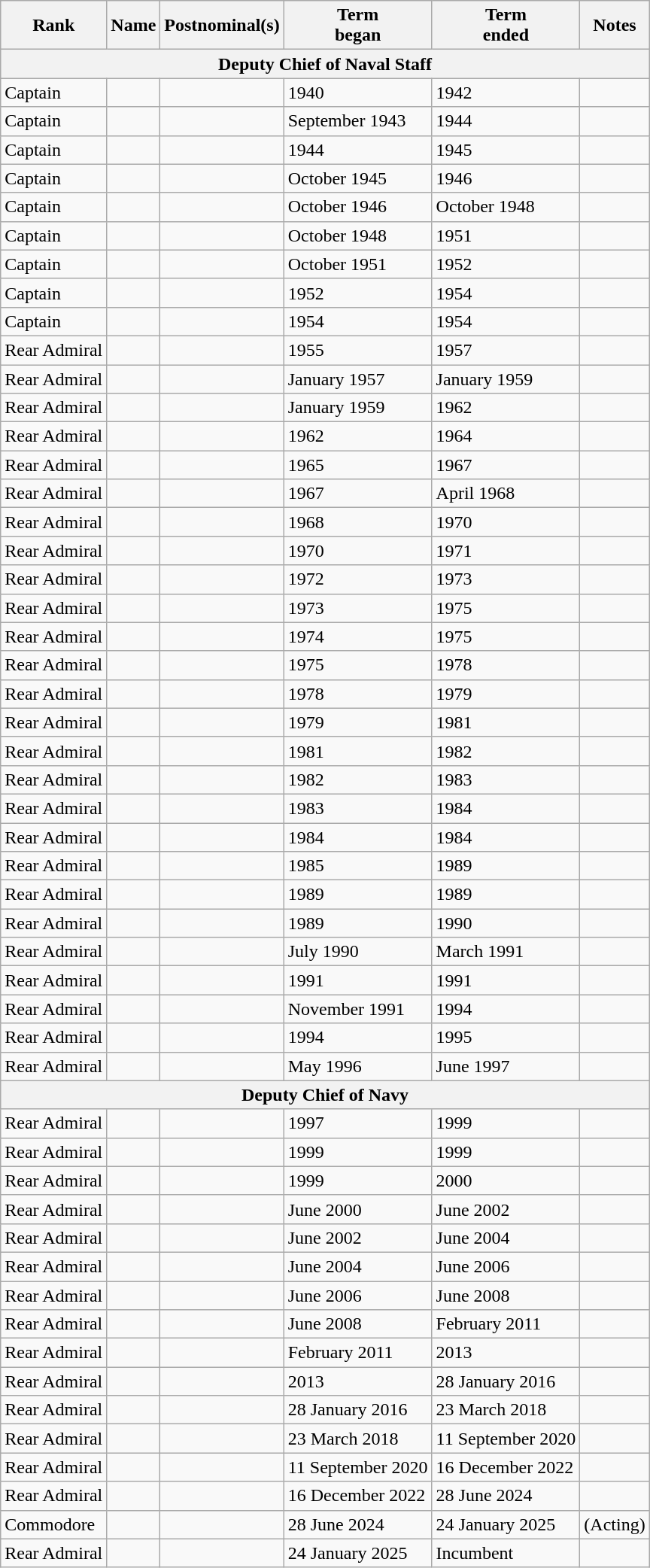<table class="wikitable sortable">
<tr>
<th>Rank<br></th>
<th>Name<br></th>
<th>Postnominal(s)<br></th>
<th>Term<br>began<br></th>
<th>Term<br>ended<br></th>
<th>Notes</th>
</tr>
<tr>
<th colspan=6 background=white>Deputy Chief of Naval Staff</th>
</tr>
<tr>
<td>Captain</td>
<td></td>
<td></td>
<td>1940</td>
<td>1942</td>
<td></td>
</tr>
<tr>
<td>Captain</td>
<td></td>
<td></td>
<td>September 1943</td>
<td>1944</td>
<td></td>
</tr>
<tr>
<td>Captain</td>
<td></td>
<td></td>
<td>1944</td>
<td>1945</td>
<td></td>
</tr>
<tr>
<td>Captain</td>
<td></td>
<td></td>
<td>October 1945</td>
<td>1946</td>
<td></td>
</tr>
<tr>
<td>Captain</td>
<td></td>
<td></td>
<td>October 1946</td>
<td>October 1948</td>
<td></td>
</tr>
<tr>
<td>Captain</td>
<td></td>
<td></td>
<td>October 1948</td>
<td>1951</td>
<td></td>
</tr>
<tr>
<td>Captain</td>
<td></td>
<td></td>
<td>October 1951</td>
<td>1952</td>
<td></td>
</tr>
<tr>
<td>Captain</td>
<td></td>
<td></td>
<td>1952</td>
<td>1954</td>
<td></td>
</tr>
<tr>
<td>Captain</td>
<td></td>
<td></td>
<td>1954</td>
<td>1954</td>
<td></td>
</tr>
<tr>
<td>Rear Admiral</td>
<td></td>
<td></td>
<td>1955</td>
<td>1957</td>
<td></td>
</tr>
<tr>
<td>Rear Admiral</td>
<td></td>
<td></td>
<td>January 1957</td>
<td>January 1959</td>
<td></td>
</tr>
<tr>
<td>Rear Admiral</td>
<td></td>
<td></td>
<td>January 1959</td>
<td>1962</td>
<td></td>
</tr>
<tr>
<td>Rear Admiral</td>
<td></td>
<td></td>
<td>1962</td>
<td>1964</td>
<td></td>
</tr>
<tr>
<td>Rear Admiral</td>
<td></td>
<td></td>
<td>1965</td>
<td>1967</td>
<td></td>
</tr>
<tr>
<td>Rear Admiral</td>
<td></td>
<td></td>
<td>1967</td>
<td>April 1968</td>
<td></td>
</tr>
<tr>
<td>Rear Admiral</td>
<td></td>
<td></td>
<td>1968</td>
<td>1970</td>
<td></td>
</tr>
<tr>
<td>Rear Admiral</td>
<td></td>
<td></td>
<td>1970</td>
<td>1971</td>
<td></td>
</tr>
<tr>
<td>Rear Admiral</td>
<td></td>
<td></td>
<td>1972</td>
<td>1973</td>
<td></td>
</tr>
<tr>
<td>Rear Admiral</td>
<td></td>
<td></td>
<td>1973</td>
<td>1975</td>
<td></td>
</tr>
<tr>
<td>Rear Admiral</td>
<td></td>
<td></td>
<td>1974</td>
<td>1975</td>
<td></td>
</tr>
<tr>
<td>Rear Admiral</td>
<td></td>
<td></td>
<td>1975</td>
<td>1978</td>
<td></td>
</tr>
<tr>
<td>Rear Admiral</td>
<td></td>
<td></td>
<td>1978</td>
<td>1979</td>
<td></td>
</tr>
<tr>
<td>Rear Admiral</td>
<td></td>
<td></td>
<td>1979</td>
<td>1981</td>
<td></td>
</tr>
<tr>
<td>Rear Admiral</td>
<td></td>
<td></td>
<td>1981</td>
<td>1982</td>
<td></td>
</tr>
<tr>
<td>Rear Admiral</td>
<td></td>
<td></td>
<td>1982</td>
<td>1983</td>
<td></td>
</tr>
<tr>
<td>Rear Admiral</td>
<td></td>
<td></td>
<td>1983</td>
<td>1984</td>
<td></td>
</tr>
<tr>
<td>Rear Admiral</td>
<td></td>
<td></td>
<td>1984</td>
<td>1984</td>
<td></td>
</tr>
<tr>
<td>Rear Admiral</td>
<td></td>
<td></td>
<td>1985</td>
<td>1989</td>
<td></td>
</tr>
<tr>
<td>Rear Admiral</td>
<td></td>
<td></td>
<td>1989</td>
<td>1989</td>
<td></td>
</tr>
<tr>
<td>Rear Admiral</td>
<td></td>
<td></td>
<td>1989</td>
<td>1990</td>
<td></td>
</tr>
<tr>
<td>Rear Admiral</td>
<td></td>
<td></td>
<td>July 1990</td>
<td>March 1991</td>
<td></td>
</tr>
<tr>
<td>Rear Admiral</td>
<td></td>
<td></td>
<td>1991</td>
<td>1991</td>
<td></td>
</tr>
<tr>
<td>Rear Admiral</td>
<td></td>
<td></td>
<td>November 1991</td>
<td>1994</td>
<td></td>
</tr>
<tr>
<td>Rear Admiral</td>
<td></td>
<td></td>
<td>1994</td>
<td>1995</td>
<td></td>
</tr>
<tr>
<td>Rear Admiral</td>
<td></td>
<td></td>
<td>May 1996</td>
<td>June 1997</td>
<td></td>
</tr>
<tr>
<th colspan=6 background=white><strong>Deputy Chief of Navy</strong></th>
</tr>
<tr>
<td>Rear Admiral</td>
<td></td>
<td></td>
<td>1997</td>
<td>1999</td>
<td></td>
</tr>
<tr>
<td>Rear Admiral</td>
<td></td>
<td></td>
<td>1999</td>
<td>1999</td>
<td></td>
</tr>
<tr>
<td>Rear Admiral</td>
<td></td>
<td></td>
<td>1999</td>
<td>2000</td>
<td></td>
</tr>
<tr>
<td>Rear Admiral</td>
<td></td>
<td></td>
<td>June 2000</td>
<td>June 2002</td>
<td></td>
</tr>
<tr>
<td>Rear Admiral</td>
<td></td>
<td></td>
<td>June 2002</td>
<td>June 2004</td>
<td></td>
</tr>
<tr>
<td>Rear Admiral</td>
<td></td>
<td></td>
<td>June 2004</td>
<td>June 2006</td>
<td></td>
</tr>
<tr>
<td>Rear Admiral</td>
<td></td>
<td></td>
<td>June 2006</td>
<td>June 2008</td>
<td></td>
</tr>
<tr>
<td>Rear Admiral</td>
<td></td>
<td></td>
<td>June 2008</td>
<td>February 2011</td>
<td></td>
</tr>
<tr>
<td>Rear Admiral</td>
<td></td>
<td></td>
<td>February 2011</td>
<td>2013</td>
<td></td>
</tr>
<tr>
<td>Rear Admiral</td>
<td></td>
<td></td>
<td>2013</td>
<td>28 January 2016</td>
<td></td>
</tr>
<tr>
<td>Rear Admiral</td>
<td></td>
<td></td>
<td>28 January 2016</td>
<td>23 March 2018</td>
<td></td>
</tr>
<tr>
<td>Rear Admiral</td>
<td></td>
<td></td>
<td>23 March 2018</td>
<td>11 September 2020</td>
<td></td>
</tr>
<tr>
<td>Rear Admiral</td>
<td></td>
<td></td>
<td>11 September 2020</td>
<td>16 December 2022</td>
<td></td>
</tr>
<tr>
<td>Rear Admiral</td>
<td></td>
<td></td>
<td>16 December 2022</td>
<td>28 June 2024</td>
<td></td>
</tr>
<tr>
<td>Commodore</td>
<td></td>
<td></td>
<td>28 June 2024</td>
<td>24 January 2025</td>
<td>(Acting)</td>
</tr>
<tr>
<td>Rear Admiral</td>
<td></td>
<td></td>
<td>24 January 2025</td>
<td>Incumbent</td>
<td></td>
</tr>
</table>
